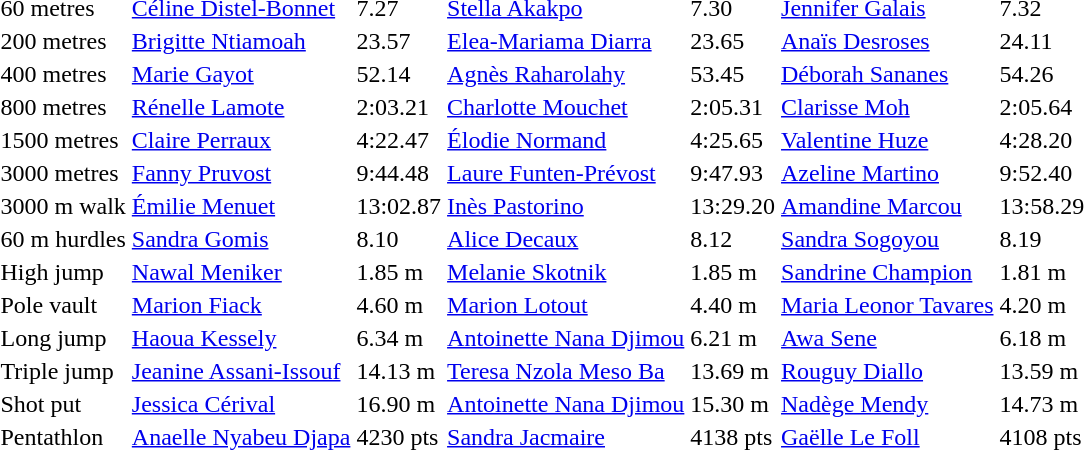<table>
<tr>
<td>60 metres</td>
<td><a href='#'>Céline Distel-Bonnet</a></td>
<td>7.27</td>
<td><a href='#'>Stella Akakpo</a></td>
<td>7.30</td>
<td><a href='#'>Jennifer Galais</a></td>
<td>7.32</td>
</tr>
<tr>
<td>200 metres</td>
<td><a href='#'>Brigitte Ntiamoah</a></td>
<td>23.57</td>
<td><a href='#'>Elea-Mariama Diarra</a></td>
<td>23.65</td>
<td><a href='#'>Anaïs Desroses</a></td>
<td>24.11</td>
</tr>
<tr>
<td>400 metres</td>
<td><a href='#'>Marie Gayot</a></td>
<td>52.14</td>
<td><a href='#'>Agnès Raharolahy</a></td>
<td>53.45</td>
<td><a href='#'>Déborah Sananes</a></td>
<td>54.26</td>
</tr>
<tr>
<td>800 metres</td>
<td><a href='#'>Rénelle Lamote</a></td>
<td>2:03.21</td>
<td><a href='#'>Charlotte Mouchet</a></td>
<td>2:05.31</td>
<td><a href='#'>Clarisse Moh</a></td>
<td>2:05.64</td>
</tr>
<tr>
<td>1500 metres</td>
<td><a href='#'>Claire Perraux</a></td>
<td>4:22.47</td>
<td><a href='#'>Élodie Normand</a></td>
<td>4:25.65</td>
<td><a href='#'>Valentine Huze</a></td>
<td>4:28.20</td>
</tr>
<tr>
<td>3000 metres</td>
<td><a href='#'>Fanny Pruvost</a></td>
<td>9:44.48</td>
<td><a href='#'>Laure Funten-Prévost</a></td>
<td>9:47.93</td>
<td><a href='#'>Azeline Martino</a></td>
<td>9:52.40</td>
</tr>
<tr>
<td>3000 m walk</td>
<td><a href='#'>Émilie Menuet</a></td>
<td>13:02.87</td>
<td><a href='#'>Inès Pastorino</a></td>
<td>13:29.20</td>
<td><a href='#'>Amandine Marcou</a></td>
<td>13:58.29</td>
</tr>
<tr>
<td>60 m hurdles</td>
<td><a href='#'>Sandra Gomis</a></td>
<td>8.10</td>
<td><a href='#'>Alice Decaux</a></td>
<td>8.12</td>
<td><a href='#'>Sandra Sogoyou</a></td>
<td>8.19</td>
</tr>
<tr>
<td>High jump</td>
<td><a href='#'>Nawal Meniker</a></td>
<td>1.85 m</td>
<td><a href='#'>Melanie Skotnik</a></td>
<td>1.85 m</td>
<td><a href='#'>Sandrine Champion</a></td>
<td>1.81 m</td>
</tr>
<tr>
<td>Pole vault</td>
<td><a href='#'>Marion Fiack</a></td>
<td>4.60 m</td>
<td><a href='#'>Marion Lotout</a></td>
<td>4.40 m</td>
<td><a href='#'>Maria Leonor Tavares</a></td>
<td>4.20 m</td>
</tr>
<tr>
<td>Long jump</td>
<td><a href='#'>Haoua Kessely</a></td>
<td>6.34 m</td>
<td><a href='#'>Antoinette Nana Djimou</a></td>
<td>6.21 m</td>
<td><a href='#'>Awa Sene</a></td>
<td>6.18 m</td>
</tr>
<tr>
<td>Triple jump</td>
<td><a href='#'>Jeanine Assani-Issouf</a></td>
<td>14.13 m</td>
<td><a href='#'>Teresa Nzola Meso Ba</a></td>
<td>13.69 m</td>
<td><a href='#'>Rouguy Diallo</a></td>
<td>13.59 m</td>
</tr>
<tr>
<td>Shot put</td>
<td><a href='#'>Jessica Cérival</a></td>
<td>16.90 m</td>
<td><a href='#'>Antoinette Nana Djimou</a></td>
<td>15.30 m</td>
<td><a href='#'>Nadège Mendy</a></td>
<td>14.73 m</td>
</tr>
<tr>
<td>Pentathlon</td>
<td><a href='#'>Anaelle Nyabeu Djapa</a></td>
<td>4230 pts</td>
<td><a href='#'>Sandra Jacmaire</a></td>
<td>4138 pts</td>
<td><a href='#'>Gaëlle Le Foll</a></td>
<td>4108 pts</td>
</tr>
</table>
